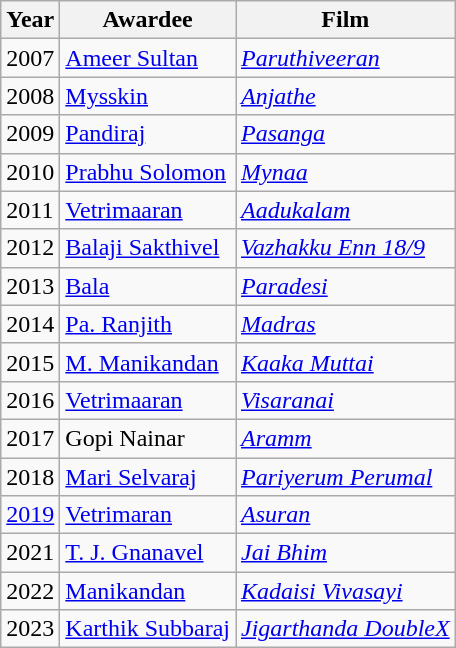<table class="wikitable">
<tr>
<th>Year</th>
<th>Awardee</th>
<th>Film</th>
</tr>
<tr>
<td>2007</td>
<td><a href='#'>Ameer Sultan</a></td>
<td><em><a href='#'>Paruthiveeran</a></em></td>
</tr>
<tr>
<td>2008</td>
<td><a href='#'>Mysskin</a></td>
<td><em><a href='#'>Anjathe</a></em></td>
</tr>
<tr>
<td>2009</td>
<td><a href='#'>Pandiraj</a></td>
<td><em><a href='#'>Pasanga</a></em></td>
</tr>
<tr>
<td>2010</td>
<td><a href='#'>Prabhu Solomon</a></td>
<td><em><a href='#'>Mynaa</a></em></td>
</tr>
<tr>
<td>2011</td>
<td><a href='#'>Vetrimaaran</a></td>
<td><em><a href='#'>Aadukalam</a></em></td>
</tr>
<tr>
<td>2012</td>
<td><a href='#'>Balaji Sakthivel</a></td>
<td><em><a href='#'>Vazhakku Enn 18/9</a></em></td>
</tr>
<tr>
<td>2013</td>
<td><a href='#'>Bala</a></td>
<td><em><a href='#'>Paradesi</a></em></td>
</tr>
<tr>
<td>2014</td>
<td><a href='#'>Pa. Ranjith</a></td>
<td><em><a href='#'>Madras</a></em></td>
</tr>
<tr>
<td>2015</td>
<td><a href='#'>M. Manikandan</a></td>
<td><em><a href='#'>Kaaka Muttai</a></em></td>
</tr>
<tr>
<td>2016</td>
<td><a href='#'>Vetrimaaran</a></td>
<td><em><a href='#'>Visaranai</a></em></td>
</tr>
<tr>
<td>2017</td>
<td>Gopi Nainar</td>
<td><em><a href='#'>Aramm</a></em></td>
</tr>
<tr>
<td>2018</td>
<td><a href='#'>Mari Selvaraj</a></td>
<td><em><a href='#'>Pariyerum Perumal</a></em></td>
</tr>
<tr>
<td><a href='#'>2019</a></td>
<td><a href='#'>Vetrimaran</a></td>
<td><em><a href='#'>Asuran</a></em></td>
</tr>
<tr>
<td>2021</td>
<td><a href='#'>T. J. Gnanavel</a></td>
<td><a href='#'><em>Jai Bhim</em></a></td>
</tr>
<tr>
<td>2022</td>
<td><a href='#'>Manikandan</a></td>
<td><em><a href='#'>Kadaisi Vivasayi</a></em></td>
</tr>
<tr>
<td>2023</td>
<td><a href='#'>Karthik Subbaraj</a></td>
<td><em><a href='#'>Jigarthanda DoubleX</a></em></td>
</tr>
</table>
